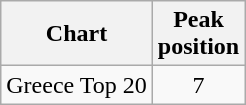<table class="wikitable">
<tr>
<th>Chart</th>
<th>Peak<br>position</th>
</tr>
<tr>
<td align="left">Greece Top 20</td>
<td align="center">7</td>
</tr>
</table>
